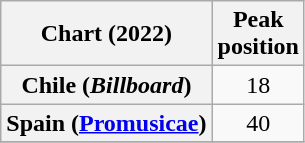<table class="wikitable sortable plainrowheaders" style="text-align:center">
<tr>
<th scope="col">Chart (2022)</th>
<th scope="col">Peak<br> position</th>
</tr>
<tr>
<th scope="row">Chile (<em>Billboard</em>)</th>
<td>18</td>
</tr>
<tr>
<th scope="row">Spain (<a href='#'>Promusicae</a>)</th>
<td>40</td>
</tr>
<tr>
</tr>
</table>
